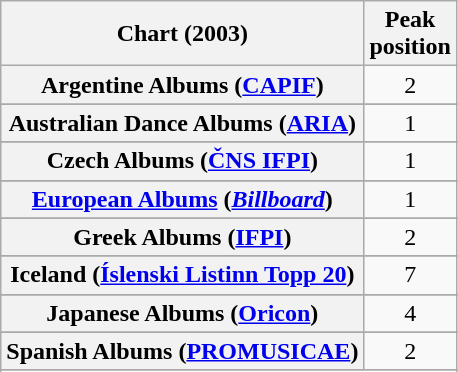<table class="wikitable sortable plainrowheaders" style="text-align:center">
<tr>
<th>Chart (2003)</th>
<th>Peak<br>position</th>
</tr>
<tr>
<th scope="row">Argentine Albums (<a href='#'>CAPIF</a>)</th>
<td>2</td>
</tr>
<tr>
</tr>
<tr>
<th scope="row">Australian Dance Albums (<a href='#'>ARIA</a>)</th>
<td>1</td>
</tr>
<tr>
</tr>
<tr>
</tr>
<tr>
</tr>
<tr>
</tr>
<tr>
<th scope="row">Czech Albums (<a href='#'>ČNS IFPI</a>)</th>
<td>1</td>
</tr>
<tr>
</tr>
<tr>
</tr>
<tr>
<th scope="row"><a href='#'>European Albums</a> (<em><a href='#'>Billboard</a></em>)</th>
<td style="text-align:center;">1</td>
</tr>
<tr>
</tr>
<tr>
</tr>
<tr>
</tr>
<tr>
<th scope="row">Greek Albums (<a href='#'>IFPI</a>)</th>
<td style="text-align:center;">2</td>
</tr>
<tr>
</tr>
<tr>
<th scope="row">Iceland (<a href='#'>Íslenski Listinn Topp 20</a>)</th>
<td>7</td>
</tr>
<tr>
</tr>
<tr>
</tr>
<tr>
<th scope="row">Japanese Albums (<a href='#'>Oricon</a>)</th>
<td style="text-align:center;">4</td>
</tr>
<tr>
</tr>
<tr>
</tr>
<tr>
</tr>
<tr>
</tr>
<tr>
</tr>
<tr>
<th scope="row">Spanish Albums (<a href='#'>PROMUSICAE</a>)</th>
<td align="center">2</td>
</tr>
<tr>
</tr>
<tr>
</tr>
<tr>
</tr>
<tr>
</tr>
</table>
